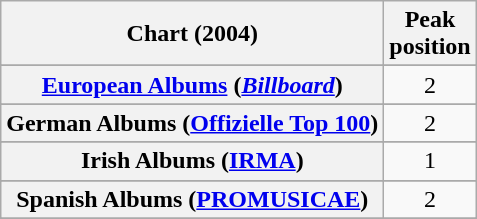<table class="wikitable sortable plainrowheaders" style="text-align:center">
<tr>
<th scope="col">Chart (2004)</th>
<th scope="col">Peak<br>position</th>
</tr>
<tr>
</tr>
<tr>
</tr>
<tr>
</tr>
<tr>
</tr>
<tr>
</tr>
<tr>
</tr>
<tr>
<th scope="row"><a href='#'>European Albums</a> (<em><a href='#'>Billboard</a></em>)</th>
<td>2</td>
</tr>
<tr>
</tr>
<tr>
</tr>
<tr>
<th scope="row">German Albums (<a href='#'>Offizielle Top 100</a>)</th>
<td>2</td>
</tr>
<tr>
</tr>
<tr>
<th scope="row">Irish Albums (<a href='#'>IRMA</a>)</th>
<td>1</td>
</tr>
<tr>
</tr>
<tr>
</tr>
<tr>
</tr>
<tr>
</tr>
<tr>
</tr>
<tr>
</tr>
<tr>
<th scope="row">Spanish Albums (<a href='#'>PROMUSICAE</a>)</th>
<td>2</td>
</tr>
<tr>
</tr>
<tr>
</tr>
<tr>
</tr>
<tr>
</tr>
</table>
